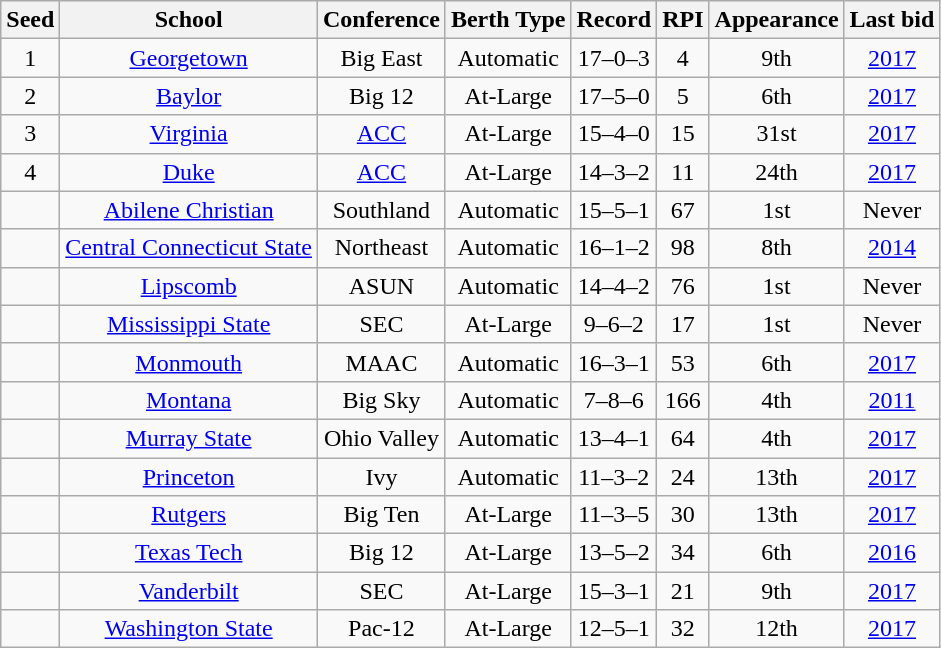<table class="wikitable sortable plainrowheaders" style="text-align:center;">
<tr>
<th scope="col" data-sort-type="number">Seed</th>
<th scope="col">School</th>
<th scope="col">Conference</th>
<th scope="col">Berth Type</th>
<th scope="col" data-sort-type="number">Record</th>
<th scope="col" data-sort-type="number">RPI</th>
<th scope="col" data-sort-type="number">Appearance</th>
<th scope="col" data-sort-type="number">Last bid</th>
</tr>
<tr>
<td data-sort-value=4>1</td>
<td><a href='#'>Georgetown</a></td>
<td>Big East</td>
<td>Automatic</td>
<td>17–0–3</td>
<td>4</td>
<td>9th</td>
<td><a href='#'>2017</a></td>
</tr>
<tr>
<td data-sort-value=3>2</td>
<td><a href='#'>Baylor</a></td>
<td>Big 12</td>
<td>At-Large</td>
<td>17–5–0</td>
<td>5</td>
<td>6th</td>
<td><a href='#'>2017</a></td>
</tr>
<tr>
<td data-sort-value=2>3</td>
<td><a href='#'>Virginia</a></td>
<td><a href='#'>ACC</a></td>
<td>At-Large</td>
<td>15–4–0</td>
<td>15</td>
<td>31st</td>
<td><a href='#'>2017</a></td>
</tr>
<tr>
<td data-sort-value=1>4</td>
<td><a href='#'>Duke</a></td>
<td><a href='#'>ACC</a></td>
<td>At-Large</td>
<td>14–3–2</td>
<td>11</td>
<td>24th</td>
<td><a href='#'>2017</a></td>
</tr>
<tr>
<td data-sort-value=0> </td>
<td><a href='#'>Abilene Christian</a></td>
<td>Southland</td>
<td>Automatic</td>
<td>15–5–1</td>
<td>67</td>
<td>1st</td>
<td>Never</td>
</tr>
<tr>
<td data-sort-value=0> </td>
<td><a href='#'>Central Connecticut State</a></td>
<td>Northeast</td>
<td>Automatic</td>
<td>16–1–2</td>
<td>98</td>
<td>8th</td>
<td><a href='#'>2014</a></td>
</tr>
<tr>
<td data-sort-value=0> </td>
<td><a href='#'>Lipscomb</a></td>
<td>ASUN</td>
<td>Automatic</td>
<td>14–4–2</td>
<td>76</td>
<td>1st</td>
<td>Never</td>
</tr>
<tr>
<td data-sort-value=0> </td>
<td><a href='#'>Mississippi State</a></td>
<td>SEC</td>
<td>At-Large</td>
<td>9–6–2</td>
<td>17</td>
<td>1st</td>
<td>Never</td>
</tr>
<tr>
<td data-sort-value=0> </td>
<td><a href='#'>Monmouth</a></td>
<td>MAAC</td>
<td>Automatic</td>
<td>16–3–1</td>
<td>53</td>
<td>6th</td>
<td><a href='#'>2017</a></td>
</tr>
<tr>
<td data-sort-value=0> </td>
<td><a href='#'>Montana</a></td>
<td>Big Sky</td>
<td>Automatic</td>
<td>7–8–6</td>
<td>166</td>
<td>4th</td>
<td><a href='#'>2011</a></td>
</tr>
<tr>
<td data-sort-value=0> </td>
<td><a href='#'>Murray State</a></td>
<td>Ohio Valley</td>
<td>Automatic</td>
<td>13–4–1</td>
<td>64</td>
<td>4th</td>
<td><a href='#'>2017</a></td>
</tr>
<tr>
<td data-sort-value=0> </td>
<td><a href='#'>Princeton</a></td>
<td>Ivy</td>
<td>Automatic</td>
<td>11–3–2</td>
<td>24</td>
<td>13th</td>
<td><a href='#'>2017</a></td>
</tr>
<tr>
<td data-sort-value=0> </td>
<td><a href='#'>Rutgers</a></td>
<td>Big Ten</td>
<td>At-Large</td>
<td>11–3–5</td>
<td>30</td>
<td>13th</td>
<td><a href='#'>2017</a></td>
</tr>
<tr>
<td data-sort-value=0> </td>
<td><a href='#'>Texas Tech</a></td>
<td>Big 12</td>
<td>At-Large</td>
<td>13–5–2</td>
<td>34</td>
<td>6th</td>
<td><a href='#'>2016</a></td>
</tr>
<tr>
<td data-sort-value=0> </td>
<td><a href='#'>Vanderbilt</a></td>
<td>SEC</td>
<td>At-Large</td>
<td>15–3–1</td>
<td>21</td>
<td>9th</td>
<td><a href='#'>2017</a></td>
</tr>
<tr>
<td data-sort-value=0> </td>
<td><a href='#'>Washington State</a></td>
<td>Pac-12</td>
<td>At-Large</td>
<td>12–5–1</td>
<td>32</td>
<td>12th</td>
<td><a href='#'>2017</a></td>
</tr>
</table>
